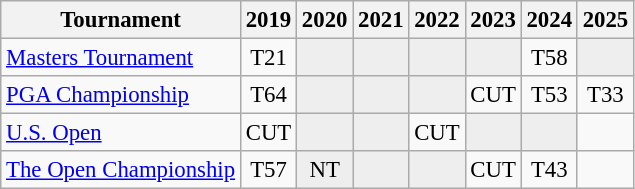<table class="wikitable" style="font-size:95%;text-align:center;">
<tr>
<th>Tournament</th>
<th>2019</th>
<th>2020</th>
<th>2021</th>
<th>2022</th>
<th>2023</th>
<th>2024</th>
<th>2025</th>
</tr>
<tr>
<td align=left><a href='#'>Masters Tournament</a></td>
<td>T21</td>
<td style="background:#eeeeee;"></td>
<td style="background:#eeeeee;"></td>
<td style="background:#eeeeee;"></td>
<td style="background:#eeeeee;"></td>
<td>T58</td>
<td style="background:#eeeeee;"></td>
</tr>
<tr>
<td align=left><a href='#'>PGA Championship</a></td>
<td>T64</td>
<td style="background:#eeeeee;"></td>
<td style="background:#eeeeee;"></td>
<td style="background:#eeeeee;"></td>
<td>CUT</td>
<td>T53</td>
<td>T33</td>
</tr>
<tr>
<td align=left><a href='#'>U.S. Open</a></td>
<td>CUT</td>
<td style="background:#eeeeee;"></td>
<td style="background:#eeeeee;"></td>
<td>CUT</td>
<td style="background:#eeeeee;"></td>
<td style="background:#eeeeee;"></td>
<td></td>
</tr>
<tr>
<td align=left><a href='#'>The Open Championship</a></td>
<td>T57</td>
<td style="background:#eeeeee;">NT</td>
<td style="background:#eeeeee;"></td>
<td style="background:#eeeeee;"></td>
<td>CUT</td>
<td>T43</td>
<td></td>
</tr>
</table>
